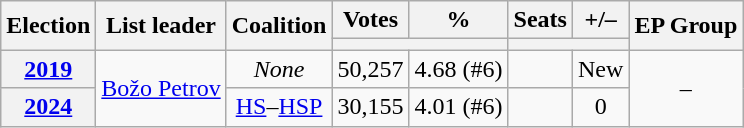<table class="wikitable" style="text-align:center;">
<tr>
<th rowspan=2>Election</th>
<th rowspan=2>List leader</th>
<th rowspan=2>Coalition</th>
<th>Votes</th>
<th>%</th>
<th>Seats</th>
<th>+/–</th>
<th rowspan=2>EP Group</th>
</tr>
<tr>
<th colspan=2></th>
<th colspan=2></th>
</tr>
<tr>
<th><a href='#'>2019</a></th>
<td rowspan=2><a href='#'>Božo Petrov</a></td>
<td><em>None</em></td>
<td>50,257</td>
<td>4.68 (#6)</td>
<td></td>
<td>New</td>
<td rowspan=2>–</td>
</tr>
<tr>
<th><a href='#'>2024</a></th>
<td><a href='#'>HS</a>–<a href='#'>HSP</a></td>
<td>30,155</td>
<td>4.01 (#6)</td>
<td></td>
<td> 0</td>
</tr>
</table>
